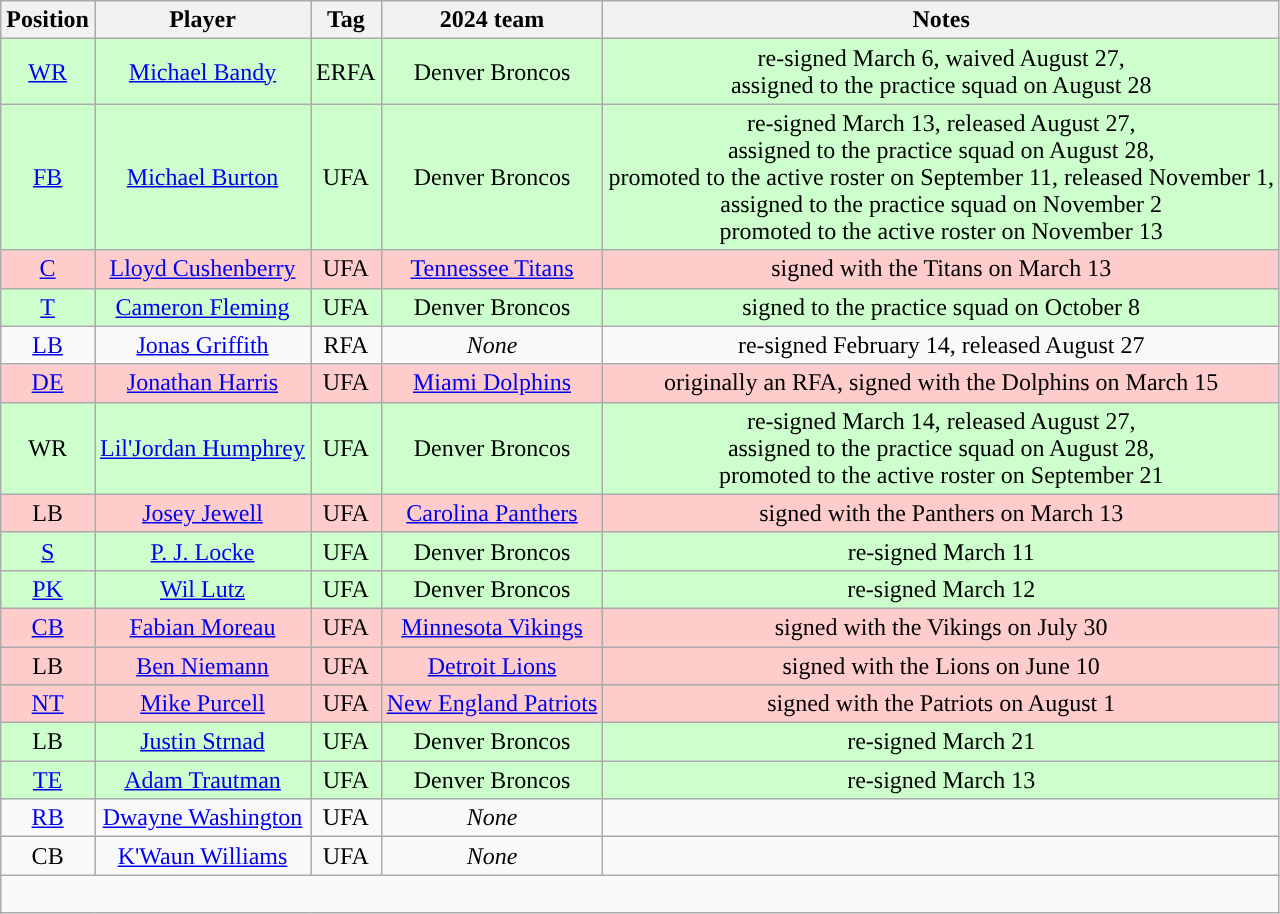<table class="wikitable" style="text-align:center">
<tr>
<th>Position</th>
<th>Player</th>
<th>Tag</th>
<th>2024 team</th>
<th>Notes</th>
</tr>
<tr style="background:#cfc">
<td><a href='#'>WR</a></td>
<td><a href='#'>Michael Bandy</a></td>
<td>ERFA</td>
<td>Denver Broncos</td>
<td>re-signed March 6, waived August 27,<br>assigned to the practice squad on August 28</td>
</tr>
<tr style="background:#cfc">
<td><a href='#'>FB</a></td>
<td><a href='#'>Michael Burton</a></td>
<td>UFA</td>
<td>Denver Broncos</td>
<td>re-signed March 13, released August 27,<br>assigned to the practice squad on August 28,<br>promoted to the active roster on September 11, released November 1,<br>assigned to the practice squad on November 2<br>promoted to the active roster on November 13</td>
</tr>
<tr style="background:#fcc">
<td><a href='#'>C</a></td>
<td><a href='#'>Lloyd Cushenberry</a></td>
<td>UFA</td>
<td><a href='#'>Tennessee Titans</a></td>
<td>signed with the Titans on March 13</td>
</tr>
<tr style="background:#cfc">
<td><a href='#'>T</a></td>
<td><a href='#'>Cameron Fleming</a></td>
<td>UFA</td>
<td>Denver Broncos</td>
<td>signed to the practice squad on October 8</td>
</tr>
<tr style="background:#">
<td><a href='#'>LB</a></td>
<td><a href='#'>Jonas Griffith</a></td>
<td>RFA</td>
<td><em>None</em></td>
<td>re-signed February 14, released August 27</td>
</tr>
<tr style="background:#fcc">
<td><a href='#'>DE</a></td>
<td><a href='#'>Jonathan Harris</a></td>
<td>UFA</td>
<td><a href='#'>Miami Dolphins</a></td>
<td>originally an RFA, signed with the Dolphins on March 15</td>
</tr>
<tr style="background:#cfc">
<td>WR</td>
<td><a href='#'>Lil'Jordan Humphrey</a></td>
<td>UFA</td>
<td>Denver Broncos</td>
<td>re-signed March 14, released August 27,<br>assigned to the practice squad on August 28,<br>promoted to the active roster on September 21</td>
</tr>
<tr style="background:#fcc">
<td>LB</td>
<td><a href='#'>Josey Jewell</a></td>
<td>UFA</td>
<td><a href='#'>Carolina Panthers</a></td>
<td>signed with the Panthers on March 13</td>
</tr>
<tr style="background:#cfc">
<td><a href='#'>S</a></td>
<td><a href='#'>P. J. Locke</a></td>
<td>UFA</td>
<td>Denver Broncos</td>
<td>re-signed March 11</td>
</tr>
<tr style="background:#cfc">
<td><a href='#'>PK</a></td>
<td><a href='#'>Wil Lutz</a></td>
<td>UFA</td>
<td>Denver Broncos</td>
<td>re-signed March 12</td>
</tr>
<tr style="background:#fcc">
<td><a href='#'>CB</a></td>
<td><a href='#'>Fabian Moreau</a></td>
<td>UFA</td>
<td><a href='#'>Minnesota Vikings</a></td>
<td>signed with the Vikings on July 30</td>
</tr>
<tr style="background:#fcc">
<td>LB</td>
<td><a href='#'>Ben Niemann</a></td>
<td>UFA</td>
<td><a href='#'>Detroit Lions</a></td>
<td>signed with the Lions on June 10</td>
</tr>
<tr style="background:#fcc">
<td><a href='#'>NT</a></td>
<td><a href='#'>Mike Purcell</a></td>
<td>UFA</td>
<td><a href='#'>New England Patriots</a></td>
<td>signed with the Patriots on August 1</td>
</tr>
<tr style="background:#cfc">
<td>LB</td>
<td><a href='#'>Justin Strnad</a></td>
<td>UFA</td>
<td>Denver Broncos</td>
<td>re-signed March 21</td>
</tr>
<tr style="background:#cfc">
<td><a href='#'>TE</a></td>
<td><a href='#'>Adam Trautman</a></td>
<td>UFA</td>
<td>Denver Broncos</td>
<td>re-signed March 13</td>
</tr>
<tr style="background:#">
<td><a href='#'>RB</a></td>
<td><a href='#'>Dwayne Washington</a></td>
<td>UFA</td>
<td><em>None</em></td>
<td></td>
</tr>
<tr style="background:#">
<td>CB</td>
<td><a href='#'>K'Waun Williams</a></td>
<td>UFA</td>
<td><em>None</em></td>
<td></td>
</tr>
<tr>
<td colspan=5><br></td>
</tr>
</table>
